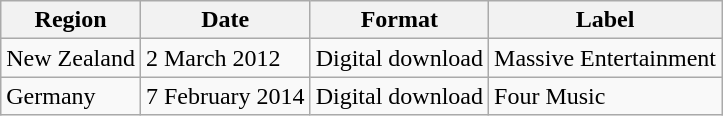<table class=wikitable>
<tr>
<th>Region</th>
<th>Date</th>
<th>Format</th>
<th>Label</th>
</tr>
<tr>
<td>New Zealand</td>
<td>2 March 2012</td>
<td>Digital download</td>
<td>Massive Entertainment</td>
</tr>
<tr>
<td>Germany</td>
<td>7 February 2014</td>
<td>Digital download</td>
<td>Four Music</td>
</tr>
</table>
